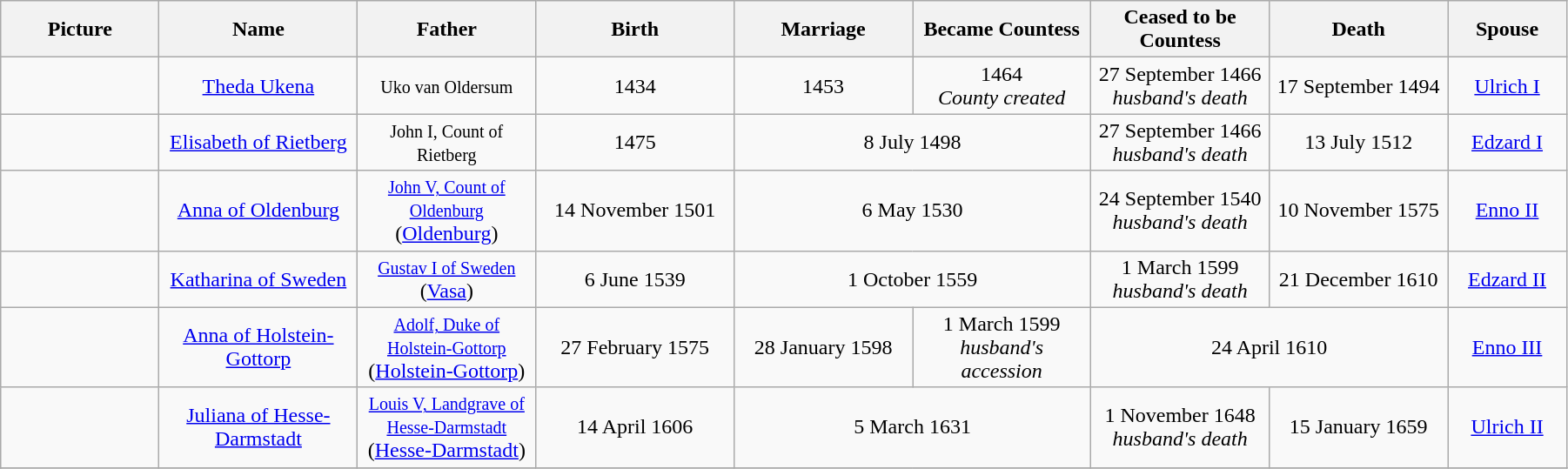<table width=95% class="wikitable">
<tr>
<th width = "8%">Picture</th>
<th width = "10%">Name</th>
<th width = "9%">Father</th>
<th width = "10%">Birth</th>
<th width = "9%">Marriage</th>
<th width = "9%">Became Countess</th>
<th width = "9%">Ceased to be Countess</th>
<th width = "9%">Death</th>
<th width = "6%">Spouse</th>
</tr>
<tr>
<td align="center"></td>
<td align="center"><a href='#'>Theda Ukena</a></td>
<td align="center"><small>Uko van Oldersum</small></td>
<td align="center">1434</td>
<td align="center">1453</td>
<td align="center">1464<br><em>County created</em></td>
<td align="center">27 September 1466<br><em>husband's death</em></td>
<td align="center">17 September 1494</td>
<td align="center"><a href='#'>Ulrich I</a></td>
</tr>
<tr>
<td align="center"></td>
<td align="center"><a href='#'>Elisabeth of Rietberg</a></td>
<td align="center"><small>John I, Count of Rietberg</small></td>
<td align="center">1475</td>
<td align="center" colspan="2">8 July 1498</td>
<td align="center">27 September 1466<br><em>husband's death</em></td>
<td align="center">13 July 1512</td>
<td align="center"><a href='#'>Edzard I</a></td>
</tr>
<tr>
<td align="center"></td>
<td align="center"><a href='#'>Anna of Oldenburg</a></td>
<td align="center"><small><a href='#'>John V, Count of Oldenburg</a></small><br> (<a href='#'>Oldenburg</a>)</td>
<td align="center">14 November 1501</td>
<td align="center" colspan="2">6 May 1530</td>
<td align="center">24 September 1540<br><em>husband's death</em></td>
<td align="center">10 November 1575</td>
<td align="center"><a href='#'>Enno II</a></td>
</tr>
<tr>
<td align="center"></td>
<td align="center"><a href='#'>Katharina of Sweden</a></td>
<td align="center"><small><a href='#'>Gustav I of Sweden</a></small><br> (<a href='#'>Vasa</a>)</td>
<td align="center">6 June 1539</td>
<td align="center" colspan="2">1 October 1559</td>
<td align="center">1 March 1599<br><em>husband's death</em></td>
<td align="center">21 December 1610</td>
<td align="center"><a href='#'>Edzard II</a></td>
</tr>
<tr>
<td align="center"></td>
<td align="center"><a href='#'>Anna of Holstein-Gottorp</a></td>
<td align="center"><small><a href='#'>Adolf, Duke of Holstein-Gottorp</a></small><br> (<a href='#'>Holstein-Gottorp</a>)</td>
<td align="center">27 February 1575</td>
<td align="center">28 January 1598</td>
<td align="center">1 March 1599<br><em>husband's accession</em></td>
<td align="center" colspan="2">24 April 1610</td>
<td align="center"><a href='#'>Enno III</a></td>
</tr>
<tr>
<td align="center"></td>
<td align="center"><a href='#'>Juliana of Hesse-Darmstadt</a></td>
<td align="center"><small><a href='#'>Louis V, Landgrave of Hesse-Darmstadt</a></small><br> (<a href='#'>Hesse-Darmstadt</a>)</td>
<td align="center">14 April 1606</td>
<td align="center" colspan="2">5 March 1631</td>
<td align="center">1 November 1648<br><em>husband's death</em></td>
<td align="center">15 January 1659</td>
<td align="center"><a href='#'>Ulrich II</a></td>
</tr>
<tr>
</tr>
</table>
